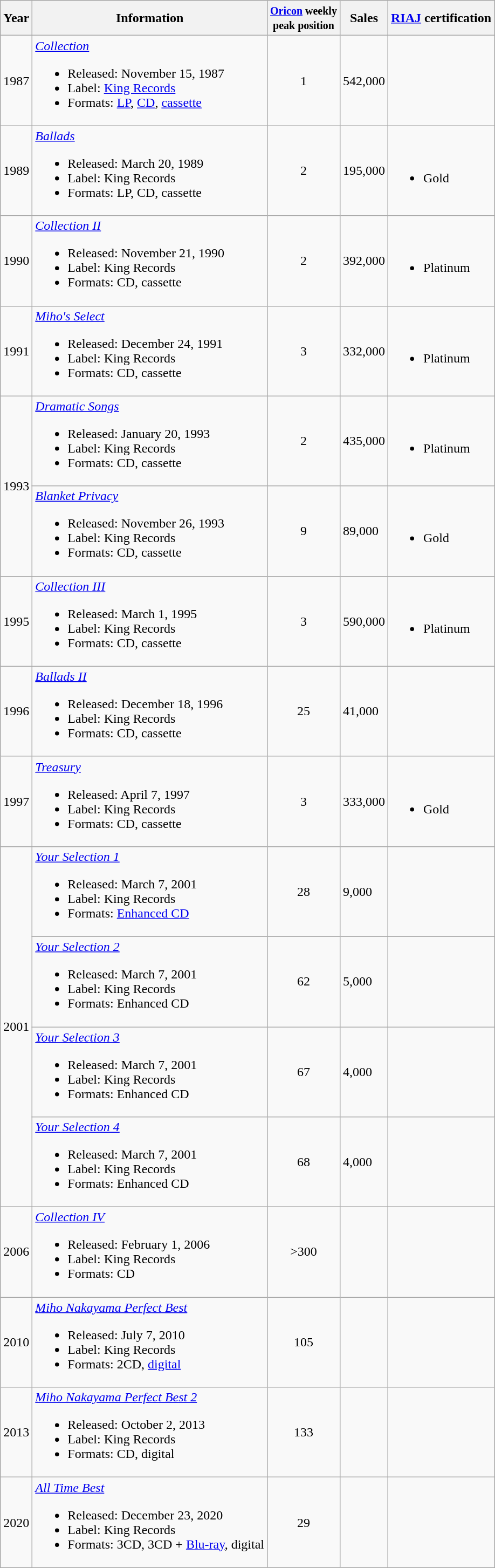<table class="wikitable">
<tr>
<th>Year</th>
<th>Information</th>
<th><small><a href='#'>Oricon</a> weekly<br>peak position</small></th>
<th>Sales<br></th>
<th><a href='#'>RIAJ</a> certification</th>
</tr>
<tr>
<td>1987</td>
<td><em><a href='#'>Collection</a></em><br><ul><li>Released: November 15, 1987</li><li>Label: <a href='#'>King Records</a></li><li>Formats: <a href='#'>LP</a>, <a href='#'>CD</a>, <a href='#'>cassette</a></li></ul></td>
<td style="text-align:center;">1</td>
<td align="left">542,000</td>
<td align="left"></td>
</tr>
<tr>
<td>1989</td>
<td><em><a href='#'>Ballads</a></em><br><ul><li>Released: March 20, 1989</li><li>Label: King Records</li><li>Formats: LP, CD, cassette</li></ul></td>
<td style="text-align:center;">2</td>
<td align="left">195,000</td>
<td align="left"><br><ul><li>Gold</li></ul></td>
</tr>
<tr>
<td>1990</td>
<td><em><a href='#'>Collection II</a></em><br><ul><li>Released: November 21, 1990</li><li>Label: King Records</li><li>Formats: CD, cassette</li></ul></td>
<td style="text-align:center;">2</td>
<td align="left">392,000</td>
<td align="left"><br><ul><li>Platinum</li></ul></td>
</tr>
<tr>
<td>1991</td>
<td><em><a href='#'>Miho's Select</a></em><br><ul><li>Released: December 24, 1991</li><li>Label: King Records</li><li>Formats: CD, cassette</li></ul></td>
<td style="text-align:center;">3</td>
<td align="left">332,000</td>
<td align="left"><br><ul><li>Platinum</li></ul></td>
</tr>
<tr>
<td rowspan="2">1993</td>
<td><em><a href='#'>Dramatic Songs</a></em><br><ul><li>Released: January 20, 1993</li><li>Label: King Records</li><li>Formats: CD, cassette</li></ul></td>
<td style="text-align:center;">2</td>
<td align="left">435,000</td>
<td align="left"><br><ul><li>Platinum</li></ul></td>
</tr>
<tr>
<td><em><a href='#'>Blanket Privacy</a></em><br><ul><li>Released: November 26, 1993</li><li>Label: King Records</li><li>Formats: CD, cassette</li></ul></td>
<td style="text-align:center;">9</td>
<td align="left">89,000</td>
<td align="left"><br><ul><li>Gold</li></ul></td>
</tr>
<tr>
<td>1995</td>
<td><em><a href='#'>Collection III</a></em><br><ul><li>Released: March 1, 1995</li><li>Label: King Records</li><li>Formats: CD, cassette</li></ul></td>
<td style="text-align:center;">3</td>
<td align="left">590,000</td>
<td align="left"><br><ul><li>Platinum</li></ul></td>
</tr>
<tr>
<td>1996</td>
<td><em><a href='#'>Ballads II</a></em><br><ul><li>Released: December 18, 1996</li><li>Label: King Records</li><li>Formats: CD, cassette</li></ul></td>
<td style="text-align:center;">25</td>
<td align="left">41,000</td>
<td align="left"></td>
</tr>
<tr>
<td>1997</td>
<td><em><a href='#'>Treasury</a></em><br><ul><li>Released: April 7, 1997</li><li>Label: King Records</li><li>Formats: CD, cassette</li></ul></td>
<td style="text-align:center;">3</td>
<td align="left">333,000</td>
<td align="left"><br><ul><li>Gold</li></ul></td>
</tr>
<tr>
<td rowspan="4">2001</td>
<td><em><a href='#'>Your Selection 1</a></em><br><ul><li>Released: March 7, 2001</li><li>Label: King Records</li><li>Formats: <a href='#'>Enhanced CD</a></li></ul></td>
<td style="text-align:center;">28</td>
<td align="left">9,000</td>
<td align="left"></td>
</tr>
<tr>
<td><em><a href='#'>Your Selection 2</a></em><br><ul><li>Released: March 7, 2001</li><li>Label: King Records</li><li>Formats: Enhanced CD</li></ul></td>
<td style="text-align:center;">62</td>
<td align="left">5,000</td>
<td align="left"></td>
</tr>
<tr>
<td><em><a href='#'>Your Selection 3</a></em><br><ul><li>Released: March 7, 2001</li><li>Label: King Records</li><li>Formats: Enhanced CD</li></ul></td>
<td style="text-align:center;">67</td>
<td align="left">4,000</td>
<td align="left"></td>
</tr>
<tr>
<td><em><a href='#'>Your Selection 4</a></em><br><ul><li>Released: March 7, 2001</li><li>Label: King Records</li><li>Formats: Enhanced CD</li></ul></td>
<td style="text-align:center;">68</td>
<td align="left">4,000</td>
<td align="left"></td>
</tr>
<tr>
<td>2006</td>
<td><em><a href='#'>Collection IV</a></em><br><ul><li>Released: February 1, 2006</li><li>Label: King Records</li><li>Formats: CD</li></ul></td>
<td style="text-align:center;">>300</td>
<td align="left"></td>
<td align="left"></td>
</tr>
<tr>
<td>2010</td>
<td><em><a href='#'>Miho Nakayama Perfect Best</a></em><br><ul><li>Released: July 7, 2010</li><li>Label: King Records</li><li>Formats: 2CD, <a href='#'>digital</a></li></ul></td>
<td style="text-align:center;">105</td>
<td align="left"></td>
<td align="left"></td>
</tr>
<tr>
<td>2013</td>
<td><em><a href='#'>Miho Nakayama Perfect Best 2</a></em><br><ul><li>Released: October 2, 2013</li><li>Label: King Records</li><li>Formats: CD, digital</li></ul></td>
<td style="text-align:center;">133</td>
<td align="left"></td>
<td align="left"></td>
</tr>
<tr>
<td>2020</td>
<td><em><a href='#'>All Time Best</a></em><br><ul><li>Released: December 23, 2020</li><li>Label: King Records</li><li>Formats: 3CD, 3CD + <a href='#'>Blu-ray</a>, digital</li></ul></td>
<td style="text-align:center;">29</td>
<td align="left"></td>
<td align="left"></td>
</tr>
</table>
